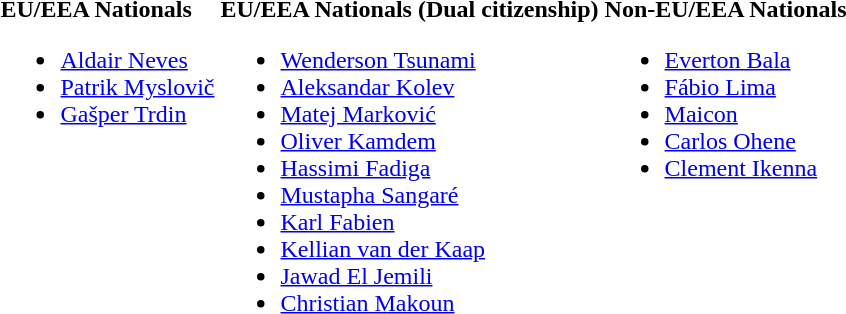<table>
<tr style="vertical-align:top;">
<td><br><strong>EU/EEA Nationals</strong><ul><li> <a href='#'>Aldair Neves</a></li><li> <a href='#'>Patrik Myslovič</a></li><li> <a href='#'>Gašper Trdin</a></li></ul></td>
<td><br><strong>EU/EEA Nationals (Dual citizenship)</strong><ul><li>  <a href='#'>Wenderson Tsunami</a></li><li>  <a href='#'>Aleksandar Kolev</a></li><li>  <a href='#'>Matej Marković</a></li><li>  <a href='#'>Oliver Kamdem</a></li><li>  <a href='#'>Hassimi Fadiga</a></li><li>  <a href='#'>Mustapha Sangaré</a></li><li>  <a href='#'>Karl Fabien</a></li><li>  <a href='#'>Kellian van der Kaap</a></li><li>  <a href='#'>Jawad El Jemili</a></li><li>  <a href='#'>Christian Makoun</a></li></ul></td>
<td><br><strong>Non-EU/EEA Nationals</strong><ul><li> <a href='#'>Everton Bala</a></li><li> <a href='#'>Fábio Lima</a></li><li> <a href='#'>Maicon</a></li><li> <a href='#'>Carlos Ohene</a></li><li> <a href='#'>Clement Ikenna</a></li></ul></td>
</tr>
</table>
